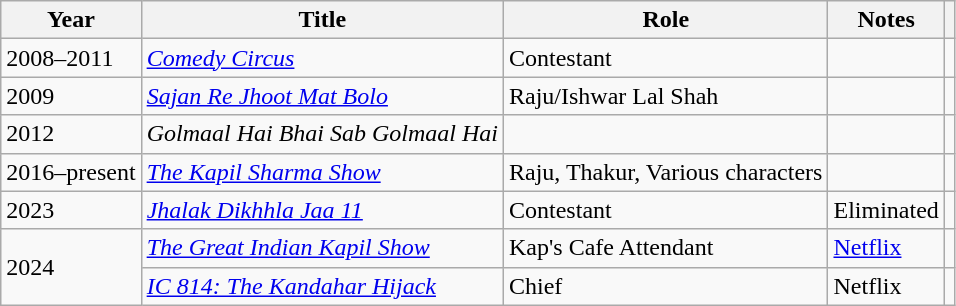<table class="wikitable sortable">
<tr>
<th>Year</th>
<th>Title</th>
<th>Role</th>
<th>Notes</th>
<th class="unsortable"></th>
</tr>
<tr>
<td>2008–2011</td>
<td><em><a href='#'>Comedy Circus</a></em></td>
<td>Contestant</td>
<td></td>
<td></td>
</tr>
<tr>
<td>2009</td>
<td><em><a href='#'>Sajan Re Jhoot Mat Bolo</a></em></td>
<td>Raju/Ishwar Lal Shah</td>
<td></td>
<td></td>
</tr>
<tr>
<td>2012</td>
<td><em>Golmaal Hai Bhai Sab Golmaal Hai</em></td>
<td></td>
<td></td>
<td></td>
</tr>
<tr>
<td>2016–present</td>
<td><em><a href='#'>The Kapil Sharma Show</a></em></td>
<td>Raju, Thakur, Various characters</td>
<td></td>
<td></td>
</tr>
<tr>
<td>2023</td>
<td><em><a href='#'>Jhalak Dikhhla Jaa 11</a></em></td>
<td>Contestant</td>
<td>Eliminated</td>
<td></td>
</tr>
<tr>
<td rowspan="2">2024</td>
<td><em><a href='#'>The Great Indian Kapil Show</a></em></td>
<td>Kap's Cafe Attendant</td>
<td><a href='#'>Netflix</a></td>
<td></td>
</tr>
<tr>
<td><em><a href='#'>IC 814: The Kandahar Hijack</a></em></td>
<td>Chief</td>
<td>Netflix</td>
<td></td>
</tr>
</table>
